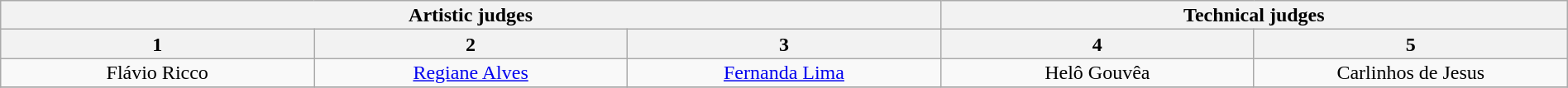<table class="wikitable" style="font-size:100%; line-height:16px; text-align:center" width="100%">
<tr>
<th colspan=3>Artistic judges</th>
<th colspan=2>Technical judges</th>
</tr>
<tr>
<th width="20.0%">1</th>
<th width="20.0%">2</th>
<th width="20.0%">3</th>
<th width="20.0%">4</th>
<th width="20.0%">5</th>
</tr>
<tr>
<td>Flávio Ricco</td>
<td><a href='#'>Regiane Alves</a></td>
<td><a href='#'>Fernanda Lima</a></td>
<td>Helô Gouvêa</td>
<td>Carlinhos de Jesus</td>
</tr>
<tr>
</tr>
</table>
